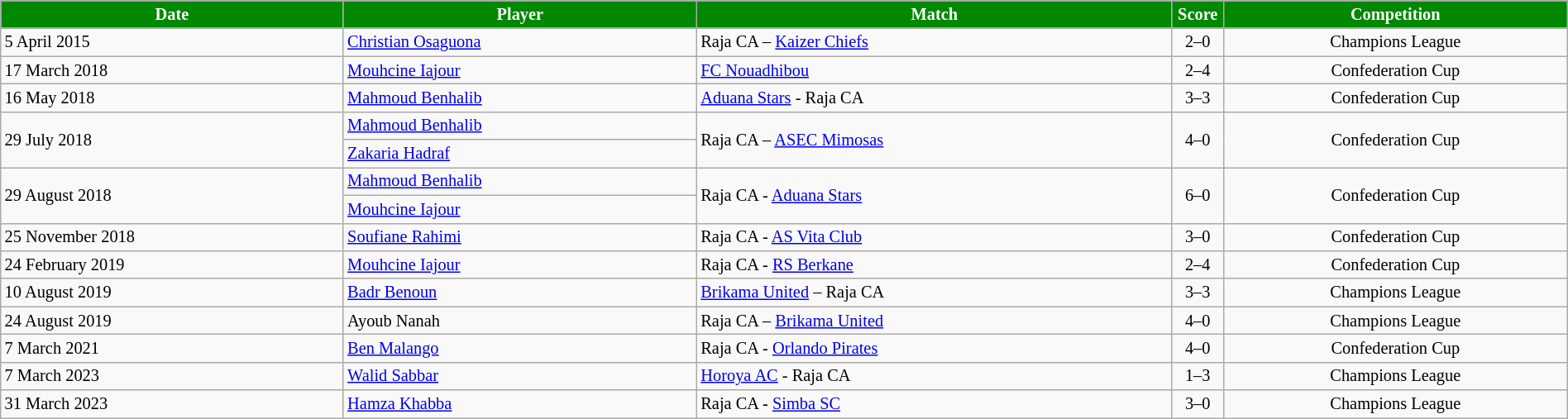<table class="wikitable" border="0" style="text-align:center;font-size:85%; width:100%">
<tr>
<th style="color:#FFFFFF; background:#008800;">Date</th>
<th style="color:#FFFFFF; background:#008800;">Player</th>
<th style="color:#FFFFFF; background:#008800;">Match</th>
<th width="35" style="color:#FFFFFF; background:#008800;">Score</th>
<th style="color:#FFFFFF; background:#008800;">Competition</th>
</tr>
<tr>
<td align="left">5 April 2015</td>
<td align="left"> <a href='#'>Christian Osaguona</a></td>
<td align="left">Raja CA – <a href='#'>Kaizer Chiefs</a></td>
<td>2–0</td>
<td>Champions League</td>
</tr>
<tr>
<td align="left">17 March 2018</td>
<td align="left"> <a href='#'>Mouhcine Iajour</a></td>
<td align="left"><a href='#'>FC Nouadhibou</a></td>
<td align="center">2–4</td>
<td>Confederation Cup</td>
</tr>
<tr>
<td align="left">16 May 2018</td>
<td align="left"> <a href='#'>Mahmoud Benhalib</a></td>
<td align="left"><a href='#'>Aduana Stars</a> - Raja CA</td>
<td align="center">3–3</td>
<td>Confederation Cup</td>
</tr>
<tr>
<td rowspan="2" align="left">29 July 2018</td>
<td align="left"> <a href='#'>Mahmoud Benhalib</a></td>
<td rowspan="2" align="left">Raja CA – <a href='#'>ASEC Mimosas</a></td>
<td rowspan="2" align="center">4–0</td>
<td rowspan="2">Confederation Cup</td>
</tr>
<tr>
<td align="left"> <a href='#'>Zakaria Hadraf</a></td>
</tr>
<tr>
<td rowspan="2" align="left">29 August 2018</td>
<td align="left"> <a href='#'>Mahmoud Benhalib</a></td>
<td rowspan="2" align="left">Raja CA - <a href='#'>Aduana Stars</a></td>
<td rowspan="2" align="center">6–0</td>
<td rowspan="2">Confederation Cup</td>
</tr>
<tr>
<td align="left"> <a href='#'>Mouhcine Iajour</a></td>
</tr>
<tr>
<td align="left">25 November 2018</td>
<td align="left"> <a href='#'>Soufiane Rahimi</a></td>
<td align="left">Raja CA - <a href='#'>AS Vita Club</a></td>
<td align="center">3–0</td>
<td>Confederation Cup</td>
</tr>
<tr>
<td align="left">24 February 2019</td>
<td align="left"> <a href='#'>Mouhcine Iajour</a></td>
<td align="left">Raja CA - <a href='#'>RS Berkane</a></td>
<td>2–4</td>
<td>Confederation Cup</td>
</tr>
<tr>
<td align="left">10 August 2019</td>
<td align="left"> <a href='#'>Badr Benoun</a></td>
<td align="left"><a href='#'>Brikama United</a> – Raja CA</td>
<td>3–3</td>
<td>Champions League</td>
</tr>
<tr>
<td align="left">24 August 2019</td>
<td align="left"> Ayoub Nanah</td>
<td align="left">Raja CA – <a href='#'>Brikama United</a></td>
<td align="center">4–0</td>
<td>Champions League</td>
</tr>
<tr>
<td align="left">7 March 2021</td>
<td align="left"> <a href='#'>Ben Malango</a></td>
<td align="left">Raja CA - <a href='#'>Orlando Pirates</a></td>
<td align="center">4–0</td>
<td>Confederation Cup</td>
</tr>
<tr>
<td align="left">7 March 2023</td>
<td align="left"> <a href='#'>Walid Sabbar</a></td>
<td align="left"><a href='#'>Horoya AC</a> - Raja CA</td>
<td align="center">1–3</td>
<td>Champions League</td>
</tr>
<tr>
<td align="left">31 March 2023</td>
<td align="left"> <a href='#'>Hamza Khabba</a></td>
<td align="left">Raja CA - <a href='#'>Simba SC</a></td>
<td align="center">3–0</td>
<td>Champions League</td>
</tr>
</table>
